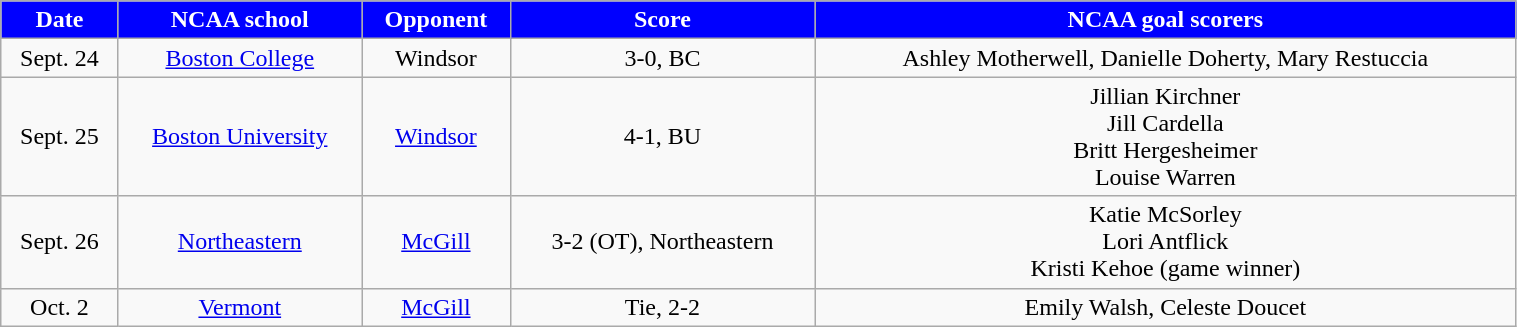<table class="wikitable" style="width:80%;">
<tr style="text-align:center; background:blue; color:#fff;">
<td><strong>Date</strong></td>
<td><strong>NCAA school</strong></td>
<td><strong>Opponent</strong></td>
<td><strong>Score</strong></td>
<td><strong>NCAA goal scorers</strong></td>
</tr>
<tr style="text-align:center;" bgcolor="">
<td>Sept. 24</td>
<td><a href='#'>Boston College</a></td>
<td>Windsor</td>
<td>3-0, BC</td>
<td>Ashley Motherwell, Danielle Doherty, Mary Restuccia</td>
</tr>
<tr style="text-align:center;" bgcolor="">
<td>Sept. 25</td>
<td><a href='#'>Boston University</a></td>
<td><a href='#'>Windsor</a></td>
<td>4-1, BU</td>
<td>Jillian Kirchner<br>Jill Cardella<br>Britt Hergesheimer<br>Louise Warren</td>
</tr>
<tr style="text-align:center;" bgcolor="">
<td>Sept. 26</td>
<td><a href='#'>Northeastern</a></td>
<td><a href='#'>McGill</a></td>
<td>3-2 (OT), Northeastern</td>
<td>Katie McSorley<br>Lori Antflick<br>Kristi Kehoe (game winner)</td>
</tr>
<tr style="text-align:center;" bgcolor="">
<td>Oct. 2</td>
<td><a href='#'>Vermont</a></td>
<td><a href='#'>McGill</a></td>
<td>Tie, 2-2</td>
<td>Emily Walsh, Celeste Doucet</td>
</tr>
</table>
